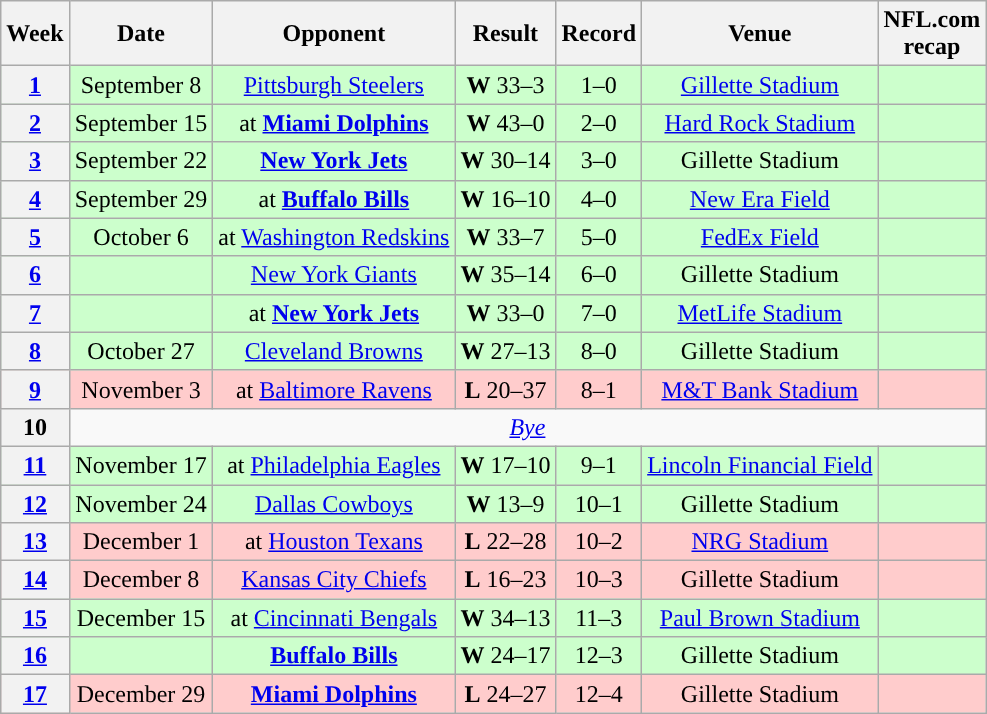<table class="wikitable" style="text-align:center">
<tr>
<th>Week</th>
<th>Date</th>
<th>Opponent</th>
<th>Result</th>
<th>Record</th>
<th>Venue</th>
<th>NFL.com<br>recap</th>
</tr>
<tr style="background:#cfc">
<th><a href='#'>1</a></th>
<td>September 8</td>
<td><a href='#'>Pittsburgh Steelers</a></td>
<td><strong>W</strong> 33–3</td>
<td>1–0</td>
<td><a href='#'>Gillette Stadium</a></td>
<td></td>
</tr>
<tr style="background:#cfc">
<th><a href='#'>2</a></th>
<td>September 15</td>
<td>at <strong><a href='#'>Miami Dolphins</a></strong></td>
<td><strong>W</strong> 43–0</td>
<td>2–0</td>
<td><a href='#'>Hard Rock Stadium</a></td>
<td></td>
</tr>
<tr style="background:#cfc">
<th><a href='#'>3</a></th>
<td>September 22</td>
<td><strong><a href='#'>New York Jets</a></strong></td>
<td><strong>W</strong> 30–14</td>
<td>3–0</td>
<td>Gillette Stadium</td>
<td></td>
</tr>
<tr style="background:#cfc">
<th><a href='#'>4</a></th>
<td>September 29</td>
<td>at <strong><a href='#'>Buffalo Bills</a></strong></td>
<td><strong>W</strong> 16–10</td>
<td>4–0</td>
<td><a href='#'>New Era Field</a></td>
<td></td>
</tr>
<tr style="background:#cfc">
<th><a href='#'>5</a></th>
<td>October 6</td>
<td>at <a href='#'>Washington Redskins</a></td>
<td><strong>W</strong> 33–7</td>
<td>5–0</td>
<td><a href='#'>FedEx Field</a></td>
<td></td>
</tr>
<tr style="background:#cfc">
<th><a href='#'>6</a></th>
<td></td>
<td><a href='#'>New York Giants</a></td>
<td><strong>W</strong> 35–14</td>
<td>6–0</td>
<td>Gillette Stadium</td>
<td></td>
</tr>
<tr style="background:#cfc">
<th><a href='#'>7</a></th>
<td></td>
<td>at <strong><a href='#'>New York Jets</a></strong></td>
<td><strong>W</strong> 33–0</td>
<td>7–0</td>
<td><a href='#'>MetLife Stadium</a></td>
<td></td>
</tr>
<tr style="background:#cfc">
<th><a href='#'>8</a></th>
<td>October 27</td>
<td><a href='#'>Cleveland Browns</a></td>
<td><strong>W</strong> 27–13</td>
<td>8–0</td>
<td>Gillette Stadium</td>
<td></td>
</tr>
<tr style="background:#fcc">
<th><a href='#'>9</a></th>
<td>November 3</td>
<td>at <a href='#'>Baltimore Ravens</a></td>
<td><strong>L</strong> 20–37</td>
<td>8–1</td>
<td><a href='#'>M&T Bank Stadium</a></td>
<td></td>
</tr>
<tr>
<th>10</th>
<td colspan="6"><em><a href='#'>Bye</a></em></td>
</tr>
<tr style="background:#cfc">
<th><a href='#'>11</a></th>
<td>November 17</td>
<td>at <a href='#'>Philadelphia Eagles</a></td>
<td><strong>W</strong> 17–10</td>
<td>9–1</td>
<td><a href='#'>Lincoln Financial Field</a></td>
<td></td>
</tr>
<tr style="background:#cfc">
<th><a href='#'>12</a></th>
<td>November 24</td>
<td><a href='#'>Dallas Cowboys</a></td>
<td><strong>W</strong> 13–9</td>
<td>10–1</td>
<td>Gillette Stadium</td>
<td></td>
</tr>
<tr style="background:#fcc">
<th><a href='#'>13</a></th>
<td>December 1</td>
<td>at <a href='#'>Houston Texans</a></td>
<td><strong>L</strong> 22–28</td>
<td>10–2</td>
<td><a href='#'>NRG Stadium</a></td>
<td></td>
</tr>
<tr style="background:#fcc">
<th><a href='#'>14</a></th>
<td>December 8</td>
<td><a href='#'>Kansas City Chiefs</a></td>
<td><strong>L</strong> 16–23</td>
<td>10–3</td>
<td>Gillette Stadium</td>
<td></td>
</tr>
<tr style="background:#cfc">
<th><a href='#'>15</a></th>
<td>December 15</td>
<td>at <a href='#'>Cincinnati Bengals</a></td>
<td><strong>W</strong> 34–13</td>
<td>11–3</td>
<td><a href='#'>Paul Brown Stadium</a></td>
<td></td>
</tr>
<tr style="background:#cfc">
<th><a href='#'>16</a></th>
<td></td>
<td><strong><a href='#'>Buffalo Bills</a></strong></td>
<td><strong>W</strong> 24–17</td>
<td>12–3</td>
<td>Gillette Stadium</td>
<td></td>
</tr>
<tr style="background:#fcc">
<th><a href='#'>17</a></th>
<td>December 29</td>
<td><strong><a href='#'>Miami Dolphins</a></strong></td>
<td><strong>L</strong> 24–27</td>
<td>12–4</td>
<td>Gillette Stadium</td>
<td></td>
</tr>
</table>
